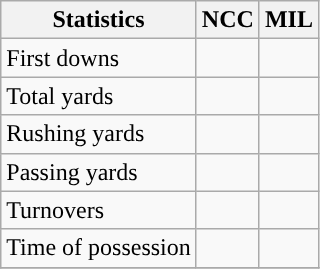<table class="wikitable">
<tr>
<th>Statistics</th>
<th>NCC</th>
<th>MIL</th>
</tr>
<tr>
<td>First downs</td>
<td></td>
<td></td>
</tr>
<tr>
<td>Total yards</td>
<td></td>
<td></td>
</tr>
<tr>
<td>Rushing yards</td>
<td></td>
<td></td>
</tr>
<tr>
<td>Passing yards</td>
<td></td>
<td></td>
</tr>
<tr>
<td>Turnovers</td>
<td></td>
<td></td>
</tr>
<tr>
<td>Time of possession</td>
<td></td>
<td></td>
</tr>
<tr>
</tr>
</table>
